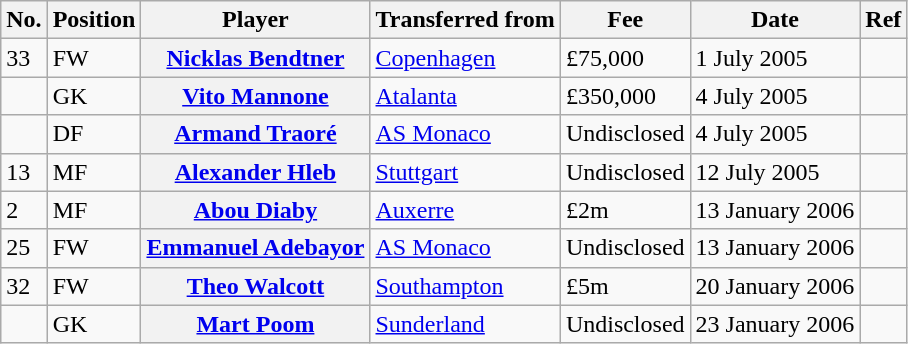<table class="wikitable plainrowheaders" style="text-align:center; text-align:left">
<tr>
<th scope="col">No.</th>
<th scope="col">Position</th>
<th scope="col">Player</th>
<th scope="col">Transferred from</th>
<th scope="col">Fee</th>
<th scope="col">Date</th>
<th scope="col">Ref</th>
</tr>
<tr>
<td>33</td>
<td>FW</td>
<th scope="row"><a href='#'>Nicklas Bendtner</a></th>
<td><a href='#'>Copenhagen</a></td>
<td>£75,000</td>
<td>1 July 2005</td>
<td></td>
</tr>
<tr>
<td></td>
<td>GK</td>
<th scope="row"><a href='#'>Vito Mannone</a></th>
<td><a href='#'>Atalanta</a></td>
<td>£350,000</td>
<td>4 July 2005</td>
<td></td>
</tr>
<tr>
<td></td>
<td>DF</td>
<th scope="row"><a href='#'>Armand Traoré</a></th>
<td><a href='#'>AS Monaco</a></td>
<td>Undisclosed</td>
<td>4 July 2005</td>
<td></td>
</tr>
<tr>
<td>13</td>
<td>MF</td>
<th scope="row"><a href='#'>Alexander Hleb</a></th>
<td><a href='#'>Stuttgart</a></td>
<td>Undisclosed</td>
<td>12 July 2005</td>
<td></td>
</tr>
<tr>
<td>2</td>
<td>MF</td>
<th scope="row"><a href='#'>Abou Diaby</a></th>
<td><a href='#'>Auxerre</a></td>
<td>£2m</td>
<td>13 January 2006</td>
<td></td>
</tr>
<tr>
<td>25</td>
<td>FW</td>
<th scope="row"><a href='#'>Emmanuel Adebayor</a></th>
<td><a href='#'>AS Monaco</a></td>
<td>Undisclosed</td>
<td>13 January 2006</td>
<td></td>
</tr>
<tr>
<td>32</td>
<td>FW</td>
<th scope="row"><a href='#'>Theo Walcott</a></th>
<td><a href='#'>Southampton</a></td>
<td>£5m</td>
<td>20 January 2006</td>
<td></td>
</tr>
<tr>
<td></td>
<td>GK</td>
<th scope="row"><a href='#'>Mart Poom</a></th>
<td><a href='#'>Sunderland</a></td>
<td>Undisclosed</td>
<td>23 January 2006</td>
<td></td>
</tr>
</table>
